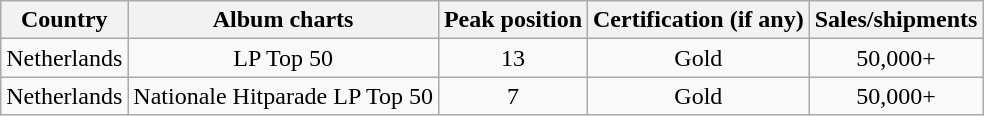<table class="wikitable">
<tr>
<th align="center">Country</th>
<th align="center">Album charts</th>
<th align="center">Peak position</th>
<th align="center">Certification (if any)</th>
<th align="center">Sales/shipments</th>
</tr>
<tr>
<td align="center">Netherlands</td>
<td align="center">LP Top 50</td>
<td align="center">13</td>
<td align="center">Gold </td>
<td align="center">50,000+</td>
</tr>
<tr>
<td align="center">Netherlands</td>
<td align="center">Nationale Hitparade LP Top 50</td>
<td align="center">7</td>
<td align="center">Gold </td>
<td align="center">50,000+</td>
</tr>
</table>
